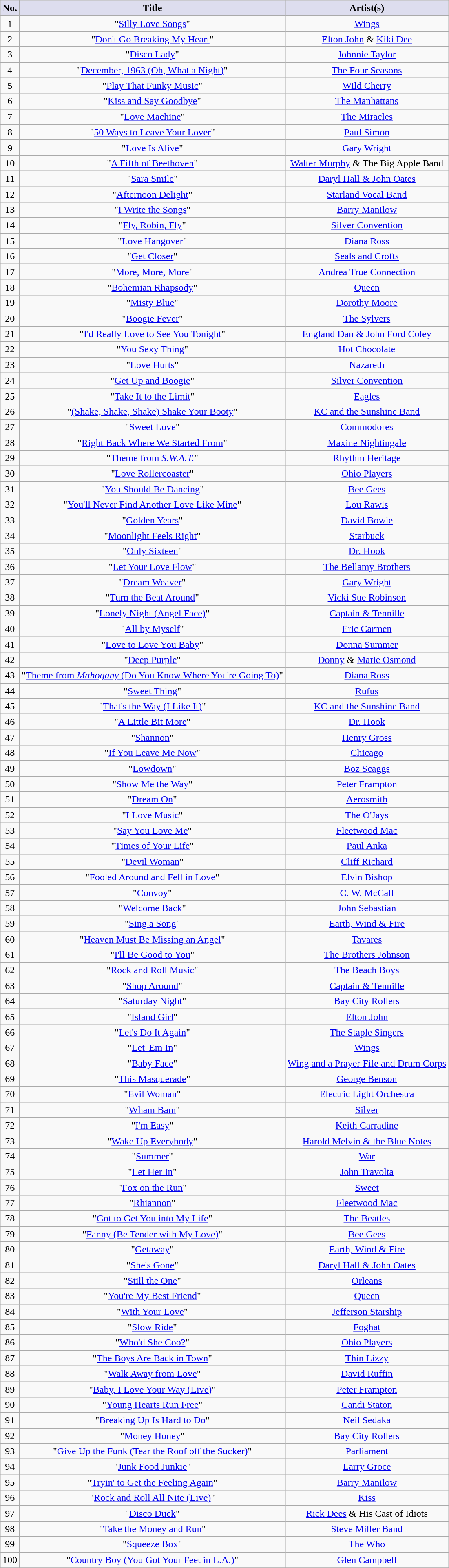<table class="wikitable sortable" style="text-align: center">
<tr>
<th scope="col" style="background:#dde;">No.</th>
<th scope="col" style="background:#dde;">Title</th>
<th scope="col" style="background:#dde;">Artist(s)</th>
</tr>
<tr>
<td>1</td>
<td>"<a href='#'>Silly Love Songs</a>"</td>
<td><a href='#'>Wings</a></td>
</tr>
<tr>
<td>2</td>
<td>"<a href='#'>Don't Go Breaking My Heart</a>"</td>
<td><a href='#'>Elton John</a> & <a href='#'>Kiki Dee</a></td>
</tr>
<tr>
<td>3</td>
<td>"<a href='#'>Disco Lady</a>"</td>
<td><a href='#'>Johnnie Taylor</a></td>
</tr>
<tr>
<td>4</td>
<td>"<a href='#'>December, 1963 (Oh, What a Night)</a>"</td>
<td><a href='#'>The Four Seasons</a></td>
</tr>
<tr>
<td>5</td>
<td>"<a href='#'>Play That Funky Music</a>"</td>
<td><a href='#'>Wild Cherry</a></td>
</tr>
<tr>
<td>6</td>
<td>"<a href='#'>Kiss and Say Goodbye</a>"</td>
<td><a href='#'>The Manhattans</a></td>
</tr>
<tr>
<td>7</td>
<td>"<a href='#'>Love Machine</a>"</td>
<td><a href='#'>The Miracles</a></td>
</tr>
<tr>
<td>8</td>
<td>"<a href='#'>50 Ways to Leave Your Lover</a>"</td>
<td><a href='#'>Paul Simon</a></td>
</tr>
<tr>
<td>9</td>
<td>"<a href='#'>Love Is Alive</a>"</td>
<td><a href='#'>Gary Wright</a></td>
</tr>
<tr>
<td>10</td>
<td>"<a href='#'>A Fifth of Beethoven</a>"</td>
<td><a href='#'>Walter Murphy</a> & The Big Apple Band</td>
</tr>
<tr>
<td>11</td>
<td>"<a href='#'>Sara Smile</a>"</td>
<td><a href='#'>Daryl Hall & John Oates</a></td>
</tr>
<tr>
<td>12</td>
<td>"<a href='#'>Afternoon Delight</a>"</td>
<td><a href='#'>Starland Vocal Band</a></td>
</tr>
<tr>
<td>13</td>
<td>"<a href='#'>I Write the Songs</a>"</td>
<td><a href='#'>Barry Manilow</a></td>
</tr>
<tr>
<td>14</td>
<td>"<a href='#'>Fly, Robin, Fly</a>"</td>
<td><a href='#'>Silver Convention</a></td>
</tr>
<tr>
<td>15</td>
<td>"<a href='#'>Love Hangover</a>"</td>
<td><a href='#'>Diana Ross</a></td>
</tr>
<tr>
<td>16</td>
<td>"<a href='#'>Get Closer</a>"</td>
<td><a href='#'>Seals and Crofts</a></td>
</tr>
<tr>
<td>17</td>
<td>"<a href='#'>More, More, More</a>"</td>
<td><a href='#'>Andrea True Connection</a></td>
</tr>
<tr>
<td>18</td>
<td>"<a href='#'>Bohemian Rhapsody</a>"</td>
<td><a href='#'>Queen</a></td>
</tr>
<tr>
<td>19</td>
<td>"<a href='#'>Misty Blue</a>"</td>
<td><a href='#'>Dorothy Moore</a></td>
</tr>
<tr>
<td>20</td>
<td>"<a href='#'>Boogie Fever</a>"</td>
<td><a href='#'>The Sylvers</a></td>
</tr>
<tr>
<td>21</td>
<td>"<a href='#'>I'd Really Love to See You Tonight</a>"</td>
<td><a href='#'>England Dan & John Ford Coley</a></td>
</tr>
<tr>
<td>22</td>
<td>"<a href='#'>You Sexy Thing</a>"</td>
<td><a href='#'>Hot Chocolate</a></td>
</tr>
<tr>
<td>23</td>
<td>"<a href='#'>Love Hurts</a>"</td>
<td><a href='#'>Nazareth</a></td>
</tr>
<tr>
<td>24</td>
<td>"<a href='#'>Get Up and Boogie</a>"</td>
<td><a href='#'>Silver Convention</a></td>
</tr>
<tr>
<td>25</td>
<td>"<a href='#'>Take It to the Limit</a>"</td>
<td><a href='#'>Eagles</a></td>
</tr>
<tr>
<td>26</td>
<td>"<a href='#'>(Shake, Shake, Shake) Shake Your Booty</a>"</td>
<td><a href='#'>KC and the Sunshine Band</a></td>
</tr>
<tr>
<td>27</td>
<td>"<a href='#'>Sweet Love</a>"</td>
<td><a href='#'>Commodores</a></td>
</tr>
<tr>
<td>28</td>
<td>"<a href='#'>Right Back Where We Started From</a>"</td>
<td><a href='#'>Maxine Nightingale</a></td>
</tr>
<tr>
<td>29</td>
<td>"<a href='#'>Theme from <em>S.W.A.T.</em></a>"</td>
<td><a href='#'>Rhythm Heritage</a></td>
</tr>
<tr>
<td>30</td>
<td>"<a href='#'>Love Rollercoaster</a>"</td>
<td><a href='#'>Ohio Players</a></td>
</tr>
<tr>
<td>31</td>
<td>"<a href='#'>You Should Be Dancing</a>"</td>
<td><a href='#'>Bee Gees</a></td>
</tr>
<tr>
<td>32</td>
<td>"<a href='#'>You'll Never Find Another Love Like Mine</a>"</td>
<td><a href='#'>Lou Rawls</a></td>
</tr>
<tr>
<td>33</td>
<td>"<a href='#'>Golden Years</a>"</td>
<td><a href='#'>David Bowie</a></td>
</tr>
<tr>
<td>34</td>
<td>"<a href='#'>Moonlight Feels Right</a>"</td>
<td><a href='#'>Starbuck</a></td>
</tr>
<tr>
<td>35</td>
<td>"<a href='#'>Only Sixteen</a>"</td>
<td><a href='#'>Dr. Hook</a></td>
</tr>
<tr>
<td>36</td>
<td>"<a href='#'>Let Your Love Flow</a>"</td>
<td><a href='#'>The Bellamy Brothers</a></td>
</tr>
<tr>
<td>37</td>
<td>"<a href='#'>Dream Weaver</a>"</td>
<td><a href='#'>Gary Wright</a></td>
</tr>
<tr>
<td>38</td>
<td>"<a href='#'>Turn the Beat Around</a>"</td>
<td><a href='#'>Vicki Sue Robinson</a></td>
</tr>
<tr>
<td>39</td>
<td>"<a href='#'>Lonely Night (Angel Face)</a>"</td>
<td><a href='#'>Captain & Tennille</a></td>
</tr>
<tr>
<td>40</td>
<td>"<a href='#'>All by Myself</a>"</td>
<td><a href='#'>Eric Carmen</a></td>
</tr>
<tr>
<td>41</td>
<td>"<a href='#'>Love to Love You Baby</a>"</td>
<td><a href='#'>Donna Summer</a></td>
</tr>
<tr>
<td>42</td>
<td>"<a href='#'>Deep Purple</a>"</td>
<td><a href='#'>Donny</a> & <a href='#'>Marie Osmond</a></td>
</tr>
<tr>
<td>43</td>
<td>"<a href='#'>Theme from <em>Mahogany</em> (Do You Know Where You're Going To)</a>"</td>
<td><a href='#'>Diana Ross</a></td>
</tr>
<tr>
<td>44</td>
<td>"<a href='#'>Sweet Thing</a>"</td>
<td><a href='#'>Rufus</a></td>
</tr>
<tr>
<td>45</td>
<td>"<a href='#'>That's the Way (I Like It)</a>"</td>
<td><a href='#'>KC and the Sunshine Band</a></td>
</tr>
<tr>
<td>46</td>
<td>"<a href='#'>A Little Bit More</a>"</td>
<td><a href='#'>Dr. Hook</a></td>
</tr>
<tr>
<td>47</td>
<td>"<a href='#'>Shannon</a>"</td>
<td><a href='#'>Henry Gross</a></td>
</tr>
<tr>
<td>48</td>
<td>"<a href='#'>If You Leave Me Now</a>"</td>
<td><a href='#'>Chicago</a></td>
</tr>
<tr>
<td>49</td>
<td>"<a href='#'>Lowdown</a>"</td>
<td><a href='#'>Boz Scaggs</a></td>
</tr>
<tr>
<td>50</td>
<td>"<a href='#'>Show Me the Way</a>"</td>
<td><a href='#'>Peter Frampton</a></td>
</tr>
<tr>
<td>51</td>
<td>"<a href='#'>Dream On</a>"</td>
<td><a href='#'>Aerosmith</a></td>
</tr>
<tr>
<td>52</td>
<td>"<a href='#'>I Love Music</a>"</td>
<td><a href='#'>The O'Jays</a></td>
</tr>
<tr>
<td>53</td>
<td>"<a href='#'>Say You Love Me</a>"</td>
<td><a href='#'>Fleetwood Mac</a></td>
</tr>
<tr>
<td>54</td>
<td>"<a href='#'>Times of Your Life</a>"</td>
<td><a href='#'>Paul Anka</a></td>
</tr>
<tr>
<td>55</td>
<td>"<a href='#'>Devil Woman</a>"</td>
<td><a href='#'>Cliff Richard</a></td>
</tr>
<tr>
<td>56</td>
<td>"<a href='#'>Fooled Around and Fell in Love</a>"</td>
<td><a href='#'>Elvin Bishop</a></td>
</tr>
<tr>
<td>57</td>
<td>"<a href='#'>Convoy</a>"</td>
<td><a href='#'>C. W. McCall</a></td>
</tr>
<tr>
<td>58</td>
<td>"<a href='#'>Welcome Back</a>"</td>
<td><a href='#'>John Sebastian</a></td>
</tr>
<tr>
<td>59</td>
<td>"<a href='#'>Sing a Song</a>"</td>
<td><a href='#'>Earth, Wind & Fire</a></td>
</tr>
<tr>
<td>60</td>
<td>"<a href='#'>Heaven Must Be Missing an Angel</a>"</td>
<td><a href='#'>Tavares</a></td>
</tr>
<tr>
<td>61</td>
<td>"<a href='#'>I'll Be Good to You</a>"</td>
<td><a href='#'>The Brothers Johnson</a></td>
</tr>
<tr>
<td>62</td>
<td>"<a href='#'>Rock and Roll Music</a>"</td>
<td><a href='#'>The Beach Boys</a></td>
</tr>
<tr>
<td>63</td>
<td>"<a href='#'>Shop Around</a>"</td>
<td><a href='#'>Captain & Tennille</a></td>
</tr>
<tr>
<td>64</td>
<td>"<a href='#'>Saturday Night</a>"</td>
<td><a href='#'>Bay City Rollers</a></td>
</tr>
<tr>
<td>65</td>
<td>"<a href='#'>Island Girl</a>"</td>
<td><a href='#'>Elton John</a></td>
</tr>
<tr>
<td>66</td>
<td>"<a href='#'>Let's Do It Again</a>"</td>
<td><a href='#'>The Staple Singers</a></td>
</tr>
<tr>
<td>67</td>
<td>"<a href='#'>Let 'Em In</a>"</td>
<td><a href='#'>Wings</a></td>
</tr>
<tr>
<td>68</td>
<td>"<a href='#'>Baby Face</a>"</td>
<td><a href='#'>Wing and a Prayer Fife and Drum Corps</a></td>
</tr>
<tr>
<td>69</td>
<td>"<a href='#'>This Masquerade</a>"</td>
<td><a href='#'>George Benson</a></td>
</tr>
<tr>
<td>70</td>
<td>"<a href='#'>Evil Woman</a>"</td>
<td><a href='#'>Electric Light Orchestra</a></td>
</tr>
<tr>
<td>71</td>
<td>"<a href='#'>Wham Bam</a>"</td>
<td><a href='#'>Silver</a></td>
</tr>
<tr>
<td>72</td>
<td>"<a href='#'>I'm Easy</a>"</td>
<td><a href='#'>Keith Carradine</a></td>
</tr>
<tr>
<td>73</td>
<td>"<a href='#'>Wake Up Everybody</a>"</td>
<td><a href='#'>Harold Melvin & the Blue Notes</a></td>
</tr>
<tr>
<td>74</td>
<td>"<a href='#'>Summer</a>"</td>
<td><a href='#'>War</a></td>
</tr>
<tr>
<td>75</td>
<td>"<a href='#'>Let Her In</a>"</td>
<td><a href='#'>John Travolta</a></td>
</tr>
<tr>
<td>76</td>
<td>"<a href='#'>Fox on the Run</a>"</td>
<td><a href='#'>Sweet</a></td>
</tr>
<tr>
<td>77</td>
<td>"<a href='#'>Rhiannon</a>"</td>
<td><a href='#'>Fleetwood Mac</a></td>
</tr>
<tr>
<td>78</td>
<td>"<a href='#'>Got to Get You into My Life</a>"</td>
<td><a href='#'>The Beatles</a></td>
</tr>
<tr>
<td>79</td>
<td>"<a href='#'>Fanny (Be Tender with My Love)</a>"</td>
<td><a href='#'>Bee Gees</a></td>
</tr>
<tr>
<td>80</td>
<td>"<a href='#'>Getaway</a>"</td>
<td><a href='#'>Earth, Wind & Fire</a></td>
</tr>
<tr>
<td>81</td>
<td>"<a href='#'>She's Gone</a>"</td>
<td><a href='#'>Daryl Hall & John Oates</a></td>
</tr>
<tr>
<td>82</td>
<td>"<a href='#'>Still the One</a>"</td>
<td><a href='#'>Orleans</a></td>
</tr>
<tr>
<td>83</td>
<td>"<a href='#'>You're My Best Friend</a>"</td>
<td><a href='#'>Queen</a></td>
</tr>
<tr>
<td>84</td>
<td>"<a href='#'>With Your Love</a>"</td>
<td><a href='#'>Jefferson Starship</a></td>
</tr>
<tr>
<td>85</td>
<td>"<a href='#'>Slow Ride</a>"</td>
<td><a href='#'>Foghat</a></td>
</tr>
<tr>
<td>86</td>
<td>"<a href='#'>Who'd She Coo?</a>"</td>
<td><a href='#'>Ohio Players</a></td>
</tr>
<tr>
<td>87</td>
<td>"<a href='#'>The Boys Are Back in Town</a>"</td>
<td><a href='#'>Thin Lizzy</a></td>
</tr>
<tr>
<td>88</td>
<td>"<a href='#'>Walk Away from Love</a>"</td>
<td><a href='#'>David Ruffin</a></td>
</tr>
<tr>
<td>89</td>
<td>"<a href='#'>Baby, I Love Your Way (Live)</a>"</td>
<td><a href='#'>Peter Frampton</a></td>
</tr>
<tr>
<td>90</td>
<td>"<a href='#'>Young Hearts Run Free</a>"</td>
<td><a href='#'>Candi Staton</a></td>
</tr>
<tr>
<td>91</td>
<td>"<a href='#'>Breaking Up Is Hard to Do</a>"</td>
<td><a href='#'>Neil Sedaka</a></td>
</tr>
<tr>
<td>92</td>
<td>"<a href='#'>Money Honey</a>"</td>
<td><a href='#'>Bay City Rollers</a></td>
</tr>
<tr>
<td>93</td>
<td>"<a href='#'>Give Up the Funk (Tear the Roof off the Sucker)</a>"</td>
<td><a href='#'>Parliament</a></td>
</tr>
<tr>
<td>94</td>
<td>"<a href='#'>Junk Food Junkie</a>"</td>
<td><a href='#'>Larry Groce</a></td>
</tr>
<tr>
<td>95</td>
<td>"<a href='#'>Tryin' to Get the Feeling Again</a>"</td>
<td><a href='#'>Barry Manilow</a></td>
</tr>
<tr>
<td>96</td>
<td>"<a href='#'>Rock and Roll All Nite (Live)</a>"</td>
<td><a href='#'>Kiss</a></td>
</tr>
<tr>
<td>97</td>
<td>"<a href='#'>Disco Duck</a>"</td>
<td><a href='#'>Rick Dees</a> & His Cast of Idiots</td>
</tr>
<tr>
<td>98</td>
<td>"<a href='#'>Take the Money and Run</a>"</td>
<td><a href='#'>Steve Miller Band</a></td>
</tr>
<tr>
<td>99</td>
<td>"<a href='#'>Squeeze Box</a>"</td>
<td><a href='#'>The Who</a></td>
</tr>
<tr>
<td>100</td>
<td>"<a href='#'>Country Boy (You Got Your Feet in L.A.)</a>"</td>
<td><a href='#'>Glen Campbell</a></td>
</tr>
<tr>
</tr>
</table>
